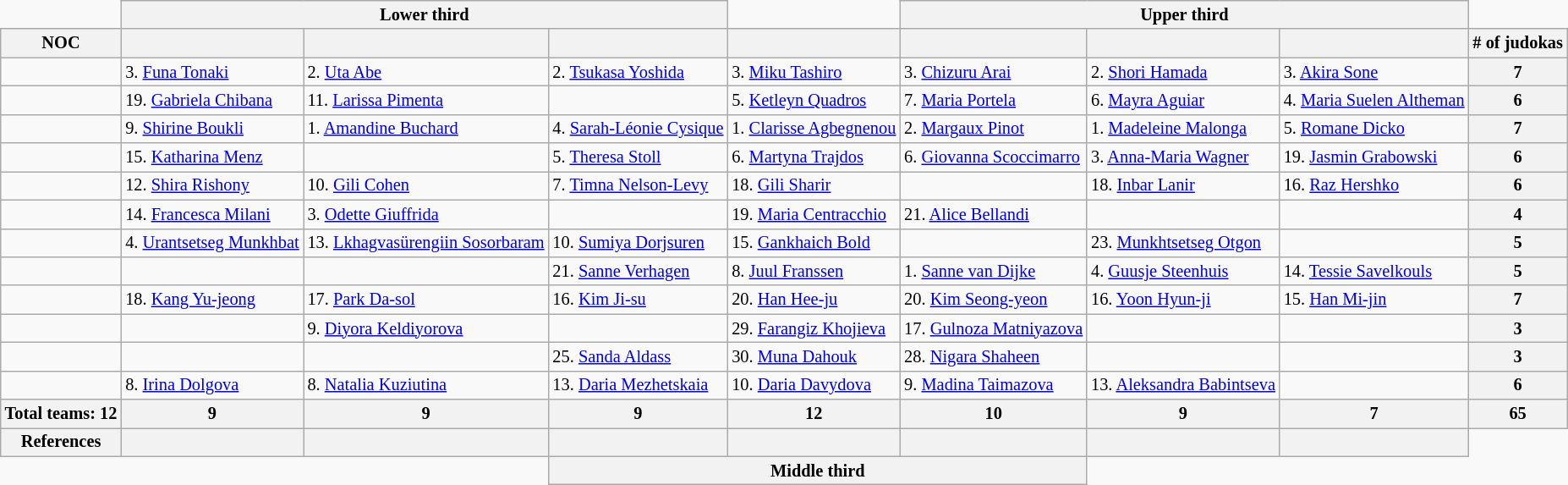<table class="wikitable sortable" style="border: none; font-size:85%">
<tr>
<th style="border: none; background: none;"></th>
<th colspan=3>Lower third</th>
<th style="border: none; background: none;"></th>
<th colspan=3>Upper third</th>
</tr>
<tr>
<th>NOC</th>
<th></th>
<th></th>
<th></th>
<th></th>
<th></th>
<th></th>
<th></th>
<th># of judokas</th>
</tr>
<tr>
<td></td>
<td>3. <a href='#'>Funa Tonaki</a></td>
<td>2. <a href='#'>Uta Abe</a></td>
<td>2. <a href='#'>Tsukasa Yoshida</a></td>
<td>3. <a href='#'>Miku Tashiro</a></td>
<td>3. <a href='#'>Chizuru Arai</a></td>
<td>2. <a href='#'>Shori Hamada</a></td>
<td>3. <a href='#'>Akira Sone</a></td>
<th>7</th>
</tr>
<tr>
<td></td>
<td>19. <a href='#'>Gabriela Chibana</a></td>
<td>11. <a href='#'>Larissa Pimenta</a></td>
<td></td>
<td>5. <a href='#'>Ketleyn Quadros</a></td>
<td>7. <a href='#'>Maria Portela</a></td>
<td>6. <a href='#'>Mayra Aguiar</a></td>
<td>4. <a href='#'>Maria Suelen Altheman</a></td>
<th>6</th>
</tr>
<tr>
<td></td>
<td>9. <a href='#'>Shirine Boukli</a></td>
<td>1. <a href='#'>Amandine Buchard</a></td>
<td>4. <a href='#'>Sarah-Léonie Cysique</a></td>
<td>1. <a href='#'>Clarisse Agbegnenou</a></td>
<td>2. <a href='#'>Margaux Pinot</a></td>
<td>1. <a href='#'>Madeleine Malonga</a></td>
<td>5. <a href='#'>Romane Dicko</a></td>
<th>7</th>
</tr>
<tr>
<td></td>
<td>15. <a href='#'>Katharina Menz</a></td>
<td></td>
<td>5. <a href='#'>Theresa Stoll</a></td>
<td>6. <a href='#'>Martyna Trajdos</a></td>
<td>6. <a href='#'>Giovanna Scoccimarro</a></td>
<td>3. <a href='#'>Anna-Maria Wagner</a></td>
<td>19. <a href='#'>Jasmin Grabowski</a></td>
<th>6</th>
</tr>
<tr>
<td></td>
<td>12. <a href='#'>Shira Rishony</a></td>
<td>10. <a href='#'>Gili Cohen</a></td>
<td>7. <a href='#'>Timna Nelson-Levy</a></td>
<td>18. <a href='#'>Gili Sharir</a></td>
<td></td>
<td>18. <a href='#'>Inbar Lanir</a></td>
<td>16. <a href='#'>Raz Hershko</a></td>
<th>6</th>
</tr>
<tr>
<td></td>
<td>14. <a href='#'>Francesca Milani</a></td>
<td>3. <a href='#'>Odette Giuffrida</a></td>
<td></td>
<td>19. <a href='#'>Maria Centracchio</a></td>
<td>21. <a href='#'>Alice Bellandi</a></td>
<td></td>
<td></td>
<th>4</th>
</tr>
<tr>
<td></td>
<td>4. <a href='#'>Urantsetseg Munkhbat</a></td>
<td>13. <a href='#'>Lkhagvasürengiin Sosorbaram</a></td>
<td>10. <a href='#'>Sumiya Dorjsuren</a></td>
<td>15. <a href='#'>Gankhaich Bold</a></td>
<td></td>
<td>23. <a href='#'>Munkhtsetseg Otgon</a></td>
<td></td>
<th>5</th>
</tr>
<tr>
<td></td>
<td></td>
<td></td>
<td>21. <a href='#'>Sanne Verhagen</a></td>
<td>8. <a href='#'>Juul Franssen</a></td>
<td>1. <a href='#'>Sanne van Dijke</a></td>
<td>4. <a href='#'>Guusje Steenhuis</a></td>
<td>14. <a href='#'>Tessie Savelkouls</a></td>
<th>5</th>
</tr>
<tr>
<td></td>
<td>18. <a href='#'>Kang Yu-jeong</a></td>
<td>17. <a href='#'>Park Da-sol</a></td>
<td>16. <a href='#'>Kim Ji-su</a></td>
<td>20. <a href='#'>Han Hee-ju</a></td>
<td>20. <a href='#'>Kim Seong-yeon</a></td>
<td>16. <a href='#'>Yoon Hyun-ji</a></td>
<td>15. <a href='#'>Han Mi-jin</a></td>
<th>7</th>
</tr>
<tr>
<td></td>
<td></td>
<td>9. <a href='#'>Diyora Keldiyorova</a></td>
<td></td>
<td>29. <a href='#'>Farangiz Khojieva</a></td>
<td>17. <a href='#'>Gulnoza Matniyazova</a></td>
<td></td>
<td></td>
<th>3</th>
</tr>
<tr>
<td></td>
<td></td>
<td></td>
<td>25. <a href='#'>Sanda Aldass</a></td>
<td>30. <a href='#'>Muna Dahouk</a></td>
<td>28. <a href='#'>Nigara Shaheen</a></td>
<td></td>
<td></td>
<th>3</th>
</tr>
<tr>
<td></td>
<td>8. <a href='#'>Irina Dolgova</a></td>
<td>8. <a href='#'>Natalia Kuziutina</a></td>
<td>13. <a href='#'>Daria Mezhetskaia</a></td>
<td>10. <a href='#'>Daria Davydova</a></td>
<td>9. <a href='#'>Madina Taimazova</a></td>
<td>13. <a href='#'>Aleksandra Babintseva</a></td>
<td></td>
<th>6</th>
</tr>
<tr>
<th>Total teams: 12</th>
<th>9</th>
<th>9</th>
<th>9</th>
<th>12</th>
<th>10</th>
<th>9</th>
<th>7</th>
<th>65</th>
</tr>
<tr>
<th>References</th>
<th></th>
<th></th>
<th></th>
<th></th>
<th></th>
<th></th>
<th></th>
</tr>
<tr>
<th colspan=3 style="border: none; background: none;"></th>
<th colspan=3>Middle third</th>
<th style="border: none; background: none;"></th>
</tr>
</table>
